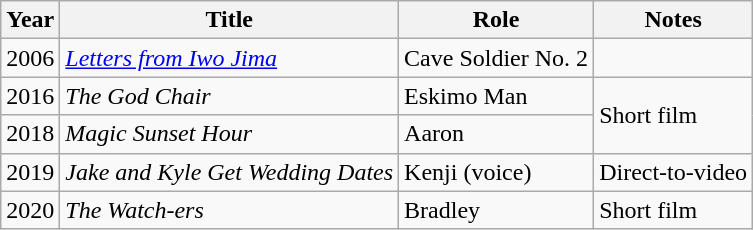<table class="wikitable sortable">
<tr>
<th>Year</th>
<th>Title</th>
<th>Role</th>
<th>Notes</th>
</tr>
<tr>
<td>2006</td>
<td><em><a href='#'>Letters from Iwo Jima</a></em></td>
<td>Cave Soldier No. 2</td>
<td></td>
</tr>
<tr>
<td>2016</td>
<td><em>The God Chair</em></td>
<td>Eskimo Man</td>
<td rowspan="2">Short film</td>
</tr>
<tr>
<td>2018</td>
<td><em>Magic Sunset Hour</em></td>
<td>Aaron</td>
</tr>
<tr>
<td>2019</td>
<td><em>Jake and Kyle Get Wedding Dates</em></td>
<td>Kenji (voice)</td>
<td>Direct-to-video</td>
</tr>
<tr>
<td>2020</td>
<td><em>The Watch-ers</em></td>
<td>Bradley</td>
<td>Short film</td>
</tr>
</table>
